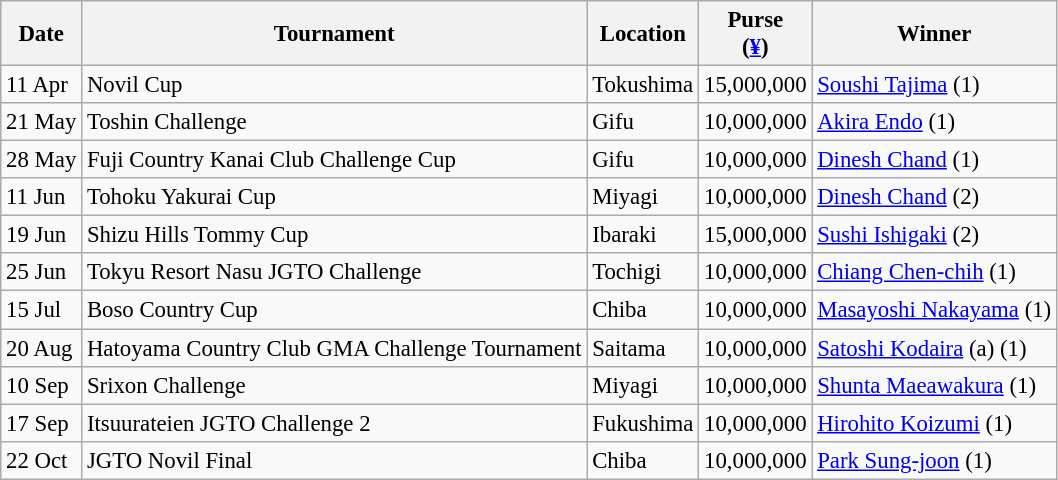<table class="wikitable" style="font-size:95%">
<tr>
<th>Date</th>
<th>Tournament</th>
<th>Location</th>
<th>Purse<br>(<a href='#'>¥</a>)</th>
<th>Winner</th>
</tr>
<tr>
<td>11 Apr</td>
<td>Novil Cup</td>
<td>Tokushima</td>
<td align=right>15,000,000</td>
<td> <a href='#'>Soushi Tajima</a> (1)</td>
</tr>
<tr>
<td>21 May</td>
<td>Toshin Challenge</td>
<td>Gifu</td>
<td align=right>10,000,000</td>
<td> <a href='#'>Akira Endo</a> (1)</td>
</tr>
<tr>
<td>28 May</td>
<td>Fuji Country Kanai Club Challenge Cup</td>
<td>Gifu</td>
<td align=right>10,000,000</td>
<td> <a href='#'>Dinesh Chand</a> (1)</td>
</tr>
<tr>
<td>11 Jun</td>
<td>Tohoku Yakurai Cup</td>
<td>Miyagi</td>
<td align=right>10,000,000</td>
<td> <a href='#'>Dinesh Chand</a> (2)</td>
</tr>
<tr>
<td>19 Jun</td>
<td>Shizu Hills Tommy Cup</td>
<td>Ibaraki</td>
<td align=right>15,000,000</td>
<td> <a href='#'>Sushi Ishigaki</a> (2)</td>
</tr>
<tr>
<td>25 Jun</td>
<td>Tokyu Resort Nasu JGTO Challenge</td>
<td>Tochigi</td>
<td align=right>10,000,000</td>
<td> <a href='#'>Chiang Chen-chih</a> (1)</td>
</tr>
<tr>
<td>15 Jul</td>
<td>Boso Country Cup</td>
<td>Chiba</td>
<td align=right>10,000,000</td>
<td> <a href='#'>Masayoshi Nakayama</a> (1)</td>
</tr>
<tr>
<td>20 Aug</td>
<td>Hatoyama Country Club GMA Challenge Tournament</td>
<td>Saitama</td>
<td align=right>10,000,000</td>
<td> <a href='#'>Satoshi Kodaira</a> (a) (1)</td>
</tr>
<tr>
<td>10 Sep</td>
<td>Srixon Challenge</td>
<td>Miyagi</td>
<td align=right>10,000,000</td>
<td> <a href='#'>Shunta Maeawakura</a> (1)</td>
</tr>
<tr>
<td>17 Sep</td>
<td>Itsuurateien JGTO Challenge 2</td>
<td>Fukushima</td>
<td align=right>10,000,000</td>
<td> <a href='#'>Hirohito Koizumi</a> (1)</td>
</tr>
<tr>
<td>22 Oct</td>
<td>JGTO Novil Final</td>
<td>Chiba</td>
<td align=right>10,000,000</td>
<td> <a href='#'>Park Sung-joon</a> (1)</td>
</tr>
</table>
